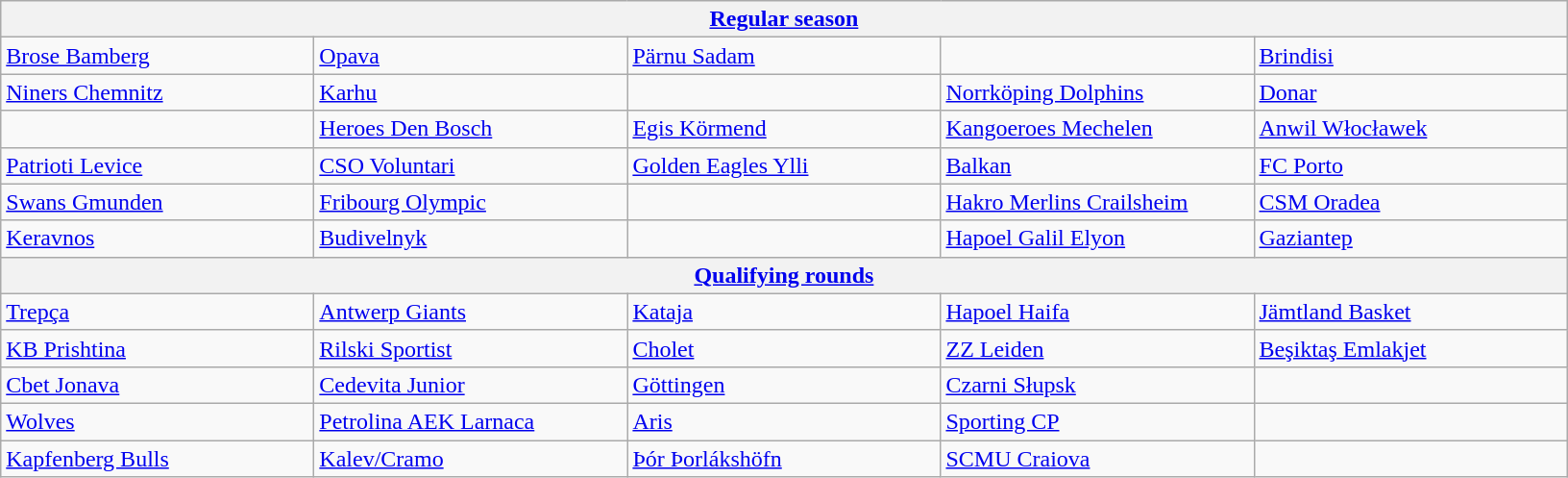<table class="wikitable" style="white-space: nowrap;">
<tr>
<th colspan="5"><a href='#'>Regular season</a></th>
</tr>
<tr>
<td width="210"> <a href='#'>Brose Bamberg</a> </td>
<td width="210"> <a href='#'>Opava</a> </td>
<td width="210"> <a href='#'>Pärnu Sadam</a> </td>
<td width="210">  </td>
<td width="210"> <a href='#'>Brindisi</a> </td>
</tr>
<tr>
<td> <a href='#'>Niners Chemnitz</a> </td>
<td> <a href='#'>Karhu</a> </td>
<td>  </td>
<td> <a href='#'>Norrköping Dolphins</a> </td>
<td> <a href='#'>Donar</a> </td>
</tr>
<tr>
<td>  </td>
<td> <a href='#'>Heroes Den Bosch</a> </td>
<td> <a href='#'>Egis Körmend</a> </td>
<td> <a href='#'>Kangoeroes Mechelen</a> </td>
<td> <a href='#'>Anwil Włocławek</a> </td>
</tr>
<tr>
<td> <a href='#'>Patrioti Levice</a> </td>
<td> <a href='#'>CSO Voluntari</a> </td>
<td> <a href='#'>Golden Eagles Ylli</a> </td>
<td> <a href='#'>Balkan</a> </td>
<td> <a href='#'>FC Porto</a> </td>
</tr>
<tr>
<td> <a href='#'>Swans Gmunden</a> </td>
<td> <a href='#'>Fribourg Olympic</a> </td>
<td>  </td>
<td> <a href='#'>Hakro Merlins Crailsheim</a> </td>
<td> <a href='#'>CSM Oradea</a> </td>
</tr>
<tr>
<td> <a href='#'>Keravnos</a> </td>
<td> <a href='#'>Budivelnyk</a> </td>
<td>  </td>
<td> <a href='#'>Hapoel Galil Elyon</a> </td>
<td> <a href='#'>Gaziantep</a> </td>
</tr>
<tr>
<th colspan="5"><a href='#'>Qualifying rounds</a></th>
</tr>
<tr>
<td> <a href='#'>Trepça</a> </td>
<td> <a href='#'>Antwerp Giants</a> </td>
<td> <a href='#'>Kataja</a> </td>
<td> <a href='#'>Hapoel Haifa</a> </td>
<td> <a href='#'>Jämtland Basket</a> </td>
</tr>
<tr>
<td> <a href='#'>KB Prishtina</a> </td>
<td> <a href='#'>Rilski Sportist</a> </td>
<td> <a href='#'>Cholet</a> </td>
<td> <a href='#'>ZZ Leiden</a> </td>
<td> <a href='#'>Beşiktaş Emlakjet</a> </td>
</tr>
<tr>
<td> <a href='#'>Cbet Jonava</a> </td>
<td> <a href='#'>Cedevita Junior</a> </td>
<td> <a href='#'>Göttingen</a> </td>
<td> <a href='#'>Czarni Słupsk</a> </td>
<td></td>
</tr>
<tr>
<td> <a href='#'>Wolves</a> </td>
<td> <a href='#'>Petrolina AEK Larnaca</a> </td>
<td> <a href='#'>Aris</a> </td>
<td> <a href='#'>Sporting CP</a> </td>
<td></td>
</tr>
<tr>
<td> <a href='#'>Kapfenberg Bulls</a> </td>
<td> <a href='#'>Kalev/Cramo</a> </td>
<td> <a href='#'>Þór Þorlákshöfn</a> </td>
<td> <a href='#'>SCMU Craiova</a> </td>
<td></td>
</tr>
</table>
